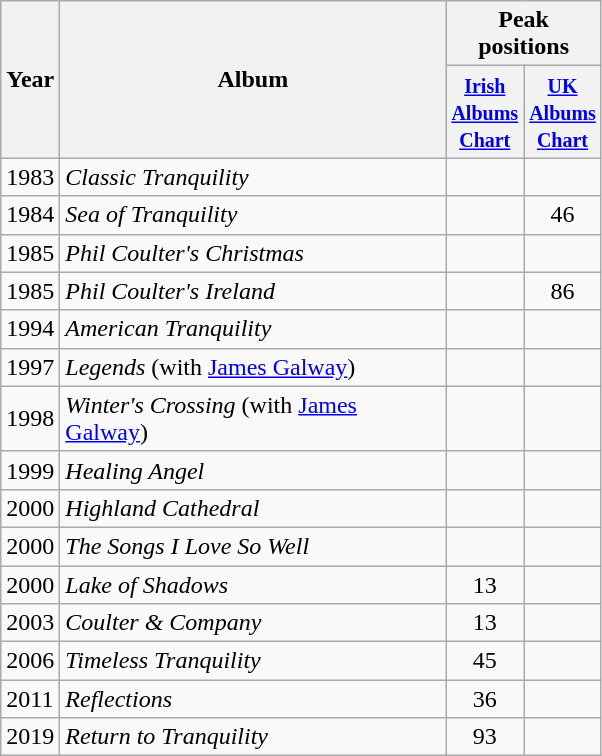<table class="wikitable">
<tr>
<th rowspan="2" style="text-align:center; width:10px;">Year</th>
<th rowspan="2" style="text-align:center; width:250px;">Album</th>
<th colspan="2" style="text-align:center; width:30px;">Peak positions</th>
</tr>
<tr>
<th width="30"><small><a href='#'>Irish <br>Albums <br>Chart</a></small><br></th>
<th width="30"><small><a href='#'>UK <br>Albums <br>Chart</a></small><br></th>
</tr>
<tr>
<td>1983</td>
<td><em>Classic Tranquility</em></td>
<td style="text-align:center;"></td>
<td style="text-align:center;"></td>
</tr>
<tr>
<td>1984</td>
<td><em>Sea of Tranquility</em></td>
<td style="text-align:center;"></td>
<td style="text-align:center;">46</td>
</tr>
<tr>
<td>1985</td>
<td><em>Phil Coulter's Christmas</em></td>
<td></td>
<td></td>
</tr>
<tr>
<td>1985</td>
<td><em>Phil Coulter's Ireland</em></td>
<td style="text-align:center;"></td>
<td style="text-align:center;">86</td>
</tr>
<tr>
<td>1994</td>
<td><em>American Tranquility</em></td>
<td style="text-align:center;"></td>
<td style="text-align:center;"></td>
</tr>
<tr>
<td>1997</td>
<td><em>Legends</em> (with <a href='#'>James Galway</a>)</td>
<td style="text-align:center;"></td>
<td style="text-align:center;"></td>
</tr>
<tr>
<td>1998</td>
<td><em>Winter's Crossing</em> (with <a href='#'>James Galway</a>)</td>
<td style="text-align:center;"></td>
<td style="text-align:center;"></td>
</tr>
<tr>
<td>1999</td>
<td><em>Healing Angel</em></td>
<td style="text-align:center;"></td>
<td style="text-align:center;"></td>
</tr>
<tr>
<td>2000</td>
<td><em>Highland Cathedral</em></td>
<td style="text-align:center;"></td>
<td style="text-align:center;"></td>
</tr>
<tr>
<td>2000</td>
<td><em>The Songs I Love So Well</em></td>
<td style="text-align:center;"></td>
<td style="text-align:center;"></td>
</tr>
<tr>
<td>2000</td>
<td><em>Lake of Shadows</em></td>
<td style="text-align:center;">13</td>
<td style="text-align:center;"></td>
</tr>
<tr>
<td>2003</td>
<td><em>Coulter & Company</em></td>
<td style="text-align:center;">13</td>
<td style="text-align:center;"></td>
</tr>
<tr>
<td>2006</td>
<td><em>Timeless Tranquility</em></td>
<td style="text-align:center;">45</td>
<td style="text-align:center;"></td>
</tr>
<tr>
<td>2011</td>
<td><em>Reflections</em></td>
<td style="text-align:center;">36</td>
<td style="text-align:center;"></td>
</tr>
<tr>
<td>2019</td>
<td><em>Return to Tranquility</em></td>
<td style="text-align:center;">93<br></td>
<td style="text-align:center;"></td>
</tr>
</table>
